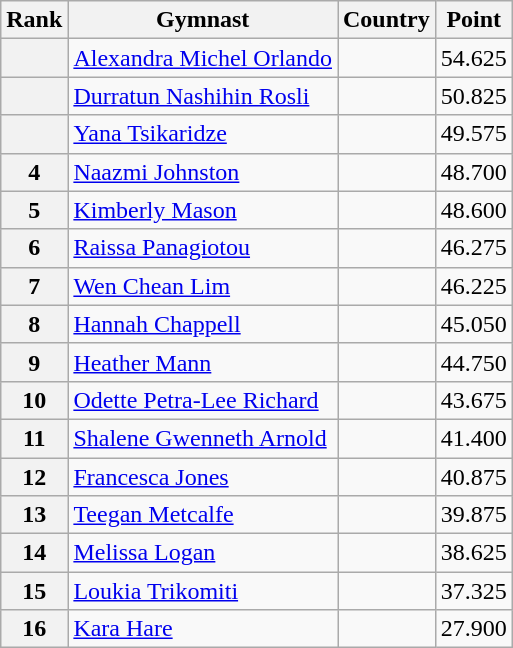<table class="wikitable sortable">
<tr>
<th>Rank</th>
<th>Gymnast</th>
<th>Country</th>
<th>Point</th>
</tr>
<tr>
<th></th>
<td><a href='#'>Alexandra Michel Orlando</a></td>
<td></td>
<td>54.625</td>
</tr>
<tr>
<th></th>
<td><a href='#'>Durratun Nashihin Rosli</a></td>
<td></td>
<td>50.825</td>
</tr>
<tr>
<th></th>
<td><a href='#'>Yana Tsikaridze</a></td>
<td></td>
<td>49.575</td>
</tr>
<tr>
<th>4</th>
<td><a href='#'>Naazmi Johnston</a></td>
<td></td>
<td>48.700</td>
</tr>
<tr>
<th>5</th>
<td><a href='#'>Kimberly Mason</a></td>
<td></td>
<td>48.600</td>
</tr>
<tr>
<th>6</th>
<td><a href='#'>Raissa Panagiotou</a></td>
<td></td>
<td>46.275</td>
</tr>
<tr>
<th>7</th>
<td><a href='#'>Wen Chean Lim</a></td>
<td></td>
<td>46.225</td>
</tr>
<tr>
<th>8</th>
<td><a href='#'>Hannah Chappell</a></td>
<td></td>
<td>45.050</td>
</tr>
<tr>
<th>9</th>
<td><a href='#'>Heather Mann</a></td>
<td></td>
<td>44.750</td>
</tr>
<tr>
<th>10</th>
<td><a href='#'>Odette Petra-Lee Richard</a></td>
<td></td>
<td>43.675</td>
</tr>
<tr>
<th>11</th>
<td><a href='#'>Shalene Gwenneth Arnold</a></td>
<td></td>
<td>41.400</td>
</tr>
<tr>
<th>12</th>
<td><a href='#'>Francesca Jones</a></td>
<td></td>
<td>40.875</td>
</tr>
<tr>
<th>13</th>
<td><a href='#'>Teegan Metcalfe</a></td>
<td></td>
<td>39.875</td>
</tr>
<tr>
<th>14</th>
<td><a href='#'>Melissa Logan</a></td>
<td></td>
<td>38.625</td>
</tr>
<tr>
<th>15</th>
<td><a href='#'>Loukia Trikomiti</a></td>
<td></td>
<td>37.325</td>
</tr>
<tr>
<th>16</th>
<td><a href='#'>Kara Hare</a></td>
<td></td>
<td>27.900</td>
</tr>
</table>
